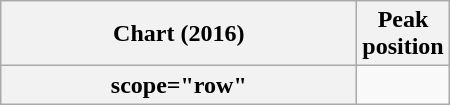<table class="wikitable sortable plainrowheaders" style="text-align:center;">
<tr>
<th scope="col" width=230>Chart (2016)</th>
<th scope="col" width=40>Peak<br>position</th>
</tr>
<tr>
<th>scope="row" </th>
</tr>
</table>
